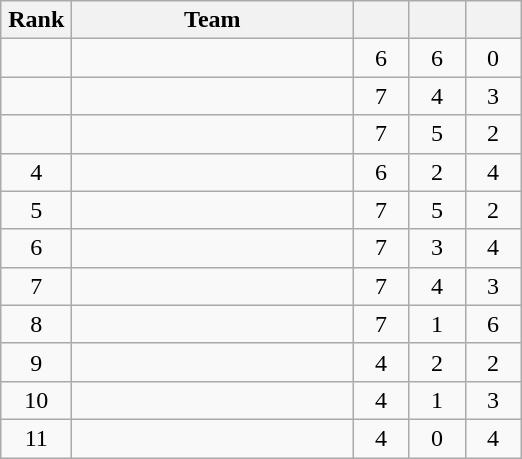<table class="wikitable" style="text-align: center;">
<tr>
<th width=40>Rank</th>
<th width=180>Team</th>
<th width=30></th>
<th width=30></th>
<th width=30></th>
</tr>
<tr>
<td></td>
<td align=left></td>
<td>6</td>
<td>6</td>
<td>0</td>
</tr>
<tr>
<td></td>
<td align=left></td>
<td>7</td>
<td>4</td>
<td>3</td>
</tr>
<tr>
<td></td>
<td align=left></td>
<td>7</td>
<td>5</td>
<td>2</td>
</tr>
<tr>
<td>4</td>
<td align=left></td>
<td>6</td>
<td>2</td>
<td>4</td>
</tr>
<tr>
<td>5</td>
<td align=left></td>
<td>7</td>
<td>5</td>
<td>2</td>
</tr>
<tr>
<td>6</td>
<td align=left></td>
<td>7</td>
<td>3</td>
<td>4</td>
</tr>
<tr>
<td>7</td>
<td align=left></td>
<td>7</td>
<td>4</td>
<td>3</td>
</tr>
<tr>
<td>8</td>
<td align=left></td>
<td>7</td>
<td>1</td>
<td>6</td>
</tr>
<tr>
<td>9</td>
<td align=left></td>
<td>4</td>
<td>2</td>
<td>2</td>
</tr>
<tr>
<td>10</td>
<td align=left></td>
<td>4</td>
<td>1</td>
<td>3</td>
</tr>
<tr>
<td>11</td>
<td align=left></td>
<td>4</td>
<td>0</td>
<td>4</td>
</tr>
</table>
